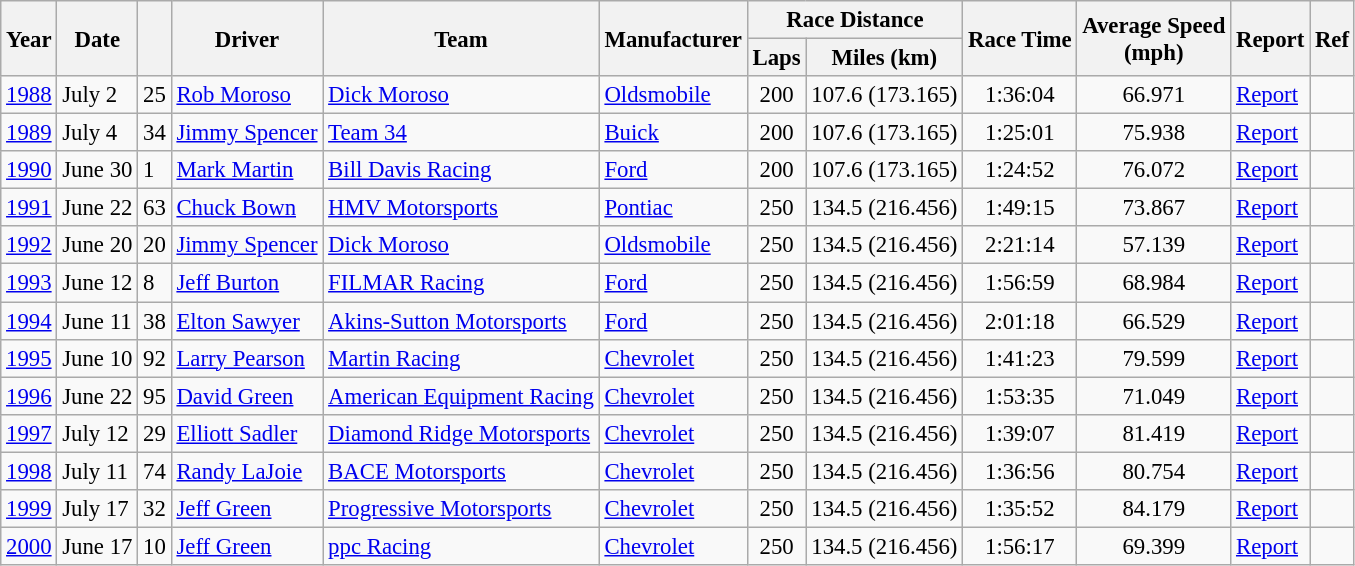<table class="wikitable" style="font-size: 95%;">
<tr>
<th rowspan="2">Year</th>
<th rowspan="2">Date</th>
<th rowspan="2"></th>
<th rowspan="2">Driver</th>
<th rowspan="2">Team</th>
<th rowspan="2">Manufacturer</th>
<th colspan="2">Race Distance</th>
<th rowspan="2">Race Time</th>
<th rowspan="2">Average Speed<br>(mph)</th>
<th rowspan="2">Report</th>
<th rowspan="2">Ref</th>
</tr>
<tr>
<th>Laps</th>
<th>Miles (km)</th>
</tr>
<tr>
<td><a href='#'>1988</a></td>
<td>July 2</td>
<td>25</td>
<td><a href='#'>Rob Moroso</a></td>
<td><a href='#'>Dick Moroso</a></td>
<td><a href='#'>Oldsmobile</a></td>
<td align="center">200</td>
<td align="center">107.6 (173.165)</td>
<td align="center">1:36:04</td>
<td align="center">66.971</td>
<td><a href='#'>Report</a></td>
<td align="center"></td>
</tr>
<tr>
<td><a href='#'>1989</a></td>
<td>July 4</td>
<td>34</td>
<td><a href='#'>Jimmy Spencer</a></td>
<td><a href='#'>Team 34</a></td>
<td><a href='#'>Buick</a></td>
<td align="center">200</td>
<td align="center">107.6 (173.165)</td>
<td align="center">1:25:01</td>
<td align="center">75.938</td>
<td><a href='#'>Report</a></td>
<td align="center"></td>
</tr>
<tr>
<td><a href='#'>1990</a></td>
<td>June 30</td>
<td>1</td>
<td><a href='#'>Mark Martin</a></td>
<td><a href='#'>Bill Davis Racing</a></td>
<td><a href='#'>Ford</a></td>
<td align="center">200</td>
<td align="center">107.6 (173.165)</td>
<td align="center">1:24:52</td>
<td align="center">76.072</td>
<td><a href='#'>Report</a></td>
<td align="center"></td>
</tr>
<tr>
<td><a href='#'>1991</a></td>
<td>June 22</td>
<td>63</td>
<td><a href='#'>Chuck Bown</a></td>
<td><a href='#'>HMV Motorsports</a></td>
<td><a href='#'>Pontiac</a></td>
<td align="center">250</td>
<td align="center">134.5 (216.456)</td>
<td align="center">1:49:15</td>
<td align="center">73.867</td>
<td><a href='#'>Report</a></td>
<td align="center"></td>
</tr>
<tr>
<td><a href='#'>1992</a></td>
<td>June 20</td>
<td>20</td>
<td><a href='#'>Jimmy Spencer</a></td>
<td><a href='#'>Dick Moroso</a></td>
<td><a href='#'>Oldsmobile</a></td>
<td align="center">250</td>
<td align="center">134.5 (216.456)</td>
<td align="center">2:21:14</td>
<td align="center">57.139</td>
<td><a href='#'>Report</a></td>
<td align="center"></td>
</tr>
<tr>
<td><a href='#'>1993</a></td>
<td>June 12</td>
<td>8</td>
<td><a href='#'>Jeff Burton</a></td>
<td><a href='#'>FILMAR Racing</a></td>
<td><a href='#'>Ford</a></td>
<td align="center">250</td>
<td align="center">134.5 (216.456)</td>
<td align="center">1:56:59</td>
<td align="center">68.984</td>
<td><a href='#'>Report</a></td>
<td align="center"></td>
</tr>
<tr>
<td><a href='#'>1994</a></td>
<td>June 11</td>
<td>38</td>
<td><a href='#'>Elton Sawyer</a></td>
<td><a href='#'>Akins-Sutton Motorsports</a></td>
<td><a href='#'>Ford</a></td>
<td align="center">250</td>
<td align="center">134.5 (216.456)</td>
<td align="center">2:01:18</td>
<td align="center">66.529</td>
<td><a href='#'>Report</a></td>
<td align="center"></td>
</tr>
<tr>
<td><a href='#'>1995</a></td>
<td>June 10</td>
<td>92</td>
<td><a href='#'>Larry Pearson</a></td>
<td><a href='#'>Martin Racing</a></td>
<td><a href='#'>Chevrolet</a></td>
<td align="center">250</td>
<td align="center">134.5 (216.456)</td>
<td align="center">1:41:23</td>
<td align="center">79.599</td>
<td><a href='#'>Report</a></td>
<td align="center"></td>
</tr>
<tr>
<td><a href='#'>1996</a></td>
<td>June 22</td>
<td>95</td>
<td><a href='#'>David Green</a></td>
<td><a href='#'>American Equipment Racing</a></td>
<td><a href='#'>Chevrolet</a></td>
<td align="center">250</td>
<td align="center">134.5 (216.456)</td>
<td align="center">1:53:35</td>
<td align="center">71.049</td>
<td><a href='#'>Report</a></td>
<td align="center"></td>
</tr>
<tr>
<td><a href='#'>1997</a></td>
<td>July 12</td>
<td>29</td>
<td><a href='#'>Elliott Sadler</a></td>
<td><a href='#'>Diamond Ridge Motorsports</a></td>
<td><a href='#'>Chevrolet</a></td>
<td align="center">250</td>
<td align="center">134.5 (216.456)</td>
<td align="center">1:39:07</td>
<td align="center">81.419</td>
<td><a href='#'>Report</a></td>
<td align="center"></td>
</tr>
<tr>
<td><a href='#'>1998</a></td>
<td>July 11</td>
<td>74</td>
<td><a href='#'>Randy LaJoie</a></td>
<td><a href='#'>BACE Motorsports</a></td>
<td><a href='#'>Chevrolet</a></td>
<td align="center">250</td>
<td align="center">134.5 (216.456)</td>
<td align="center">1:36:56</td>
<td align="center">80.754</td>
<td><a href='#'>Report</a></td>
<td align="center"></td>
</tr>
<tr>
<td><a href='#'>1999</a></td>
<td>July 17</td>
<td>32</td>
<td><a href='#'>Jeff Green</a></td>
<td><a href='#'>Progressive Motorsports</a></td>
<td><a href='#'>Chevrolet</a></td>
<td align="center">250</td>
<td align="center">134.5 (216.456)</td>
<td align="center">1:35:52</td>
<td align="center">84.179</td>
<td><a href='#'>Report</a></td>
<td align="center"></td>
</tr>
<tr>
<td><a href='#'>2000</a></td>
<td>June 17</td>
<td>10</td>
<td><a href='#'>Jeff Green</a></td>
<td><a href='#'>ppc Racing</a></td>
<td><a href='#'>Chevrolet</a></td>
<td align="center">250</td>
<td align="center">134.5 (216.456)</td>
<td align="center">1:56:17</td>
<td align="center">69.399</td>
<td><a href='#'>Report</a></td>
<td align="center"></td>
</tr>
</table>
